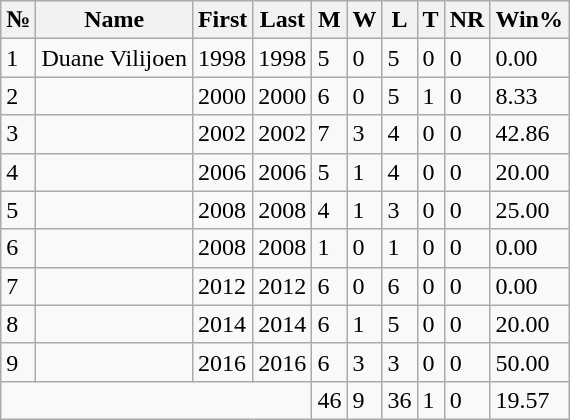<table class="wikitable sortable">
<tr>
<th>№</th>
<th>Name</th>
<th>First</th>
<th>Last</th>
<th>M</th>
<th>W</th>
<th>L</th>
<th>T</th>
<th>NR</th>
<th>Win%</th>
</tr>
<tr>
<td>1</td>
<td>Duane Vilijoen</td>
<td>1998</td>
<td>1998</td>
<td>5</td>
<td>0</td>
<td>5</td>
<td>0</td>
<td>0</td>
<td>0.00</td>
</tr>
<tr>
<td>2</td>
<td></td>
<td>2000</td>
<td>2000</td>
<td>6</td>
<td>0</td>
<td>5</td>
<td>1</td>
<td>0</td>
<td>8.33</td>
</tr>
<tr>
<td>3</td>
<td></td>
<td>2002</td>
<td>2002</td>
<td>7</td>
<td>3</td>
<td>4</td>
<td>0</td>
<td>0</td>
<td>42.86</td>
</tr>
<tr>
<td>4</td>
<td></td>
<td>2006</td>
<td>2006</td>
<td>5</td>
<td>1</td>
<td>4</td>
<td>0</td>
<td>0</td>
<td>20.00</td>
</tr>
<tr>
<td>5</td>
<td></td>
<td>2008</td>
<td>2008</td>
<td>4</td>
<td>1</td>
<td>3</td>
<td>0</td>
<td>0</td>
<td>25.00</td>
</tr>
<tr>
<td>6</td>
<td></td>
<td>2008</td>
<td>2008</td>
<td>1</td>
<td>0</td>
<td>1</td>
<td>0</td>
<td>0</td>
<td>0.00</td>
</tr>
<tr>
<td>7</td>
<td></td>
<td>2012</td>
<td>2012</td>
<td>6</td>
<td>0</td>
<td>6</td>
<td>0</td>
<td>0</td>
<td>0.00</td>
</tr>
<tr>
<td>8</td>
<td></td>
<td>2014</td>
<td>2014</td>
<td>6</td>
<td>1</td>
<td>5</td>
<td>0</td>
<td>0</td>
<td>20.00</td>
</tr>
<tr>
<td>9</td>
<td></td>
<td>2016</td>
<td>2016</td>
<td>6</td>
<td>3</td>
<td>3</td>
<td>0</td>
<td>0</td>
<td>50.00</td>
</tr>
<tr>
<td colspan="4"></td>
<td>46</td>
<td>9</td>
<td>36</td>
<td>1</td>
<td>0</td>
<td>19.57</td>
</tr>
</table>
